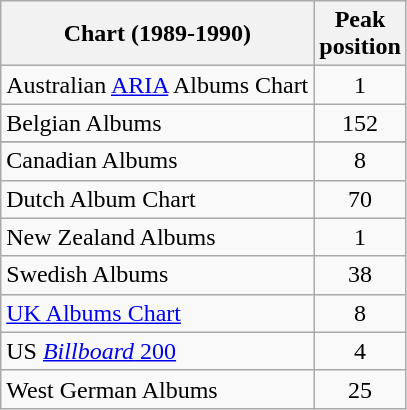<table class="wikitable sortable">
<tr>
<th>Chart (1989-1990)</th>
<th>Peak<br>position</th>
</tr>
<tr>
<td>Australian <a href='#'>ARIA</a> Albums Chart</td>
<td align="center">1</td>
</tr>
<tr>
<td>Belgian Albums</td>
<td align="center">152</td>
</tr>
<tr>
</tr>
<tr>
<td>Canadian Albums</td>
<td align="center">8</td>
</tr>
<tr>
<td>Dutch Album Chart</td>
<td align="center">70</td>
</tr>
<tr>
<td>New Zealand Albums</td>
<td align="center">1</td>
</tr>
<tr>
<td>Swedish Albums</td>
<td align="center">38</td>
</tr>
<tr>
<td><a href='#'>UK Albums Chart</a></td>
<td align="center">8</td>
</tr>
<tr>
<td>US <a href='#'><em>Billboard</em> 200</a></td>
<td align="center">4</td>
</tr>
<tr>
<td>West German Albums</td>
<td align="center">25</td>
</tr>
</table>
